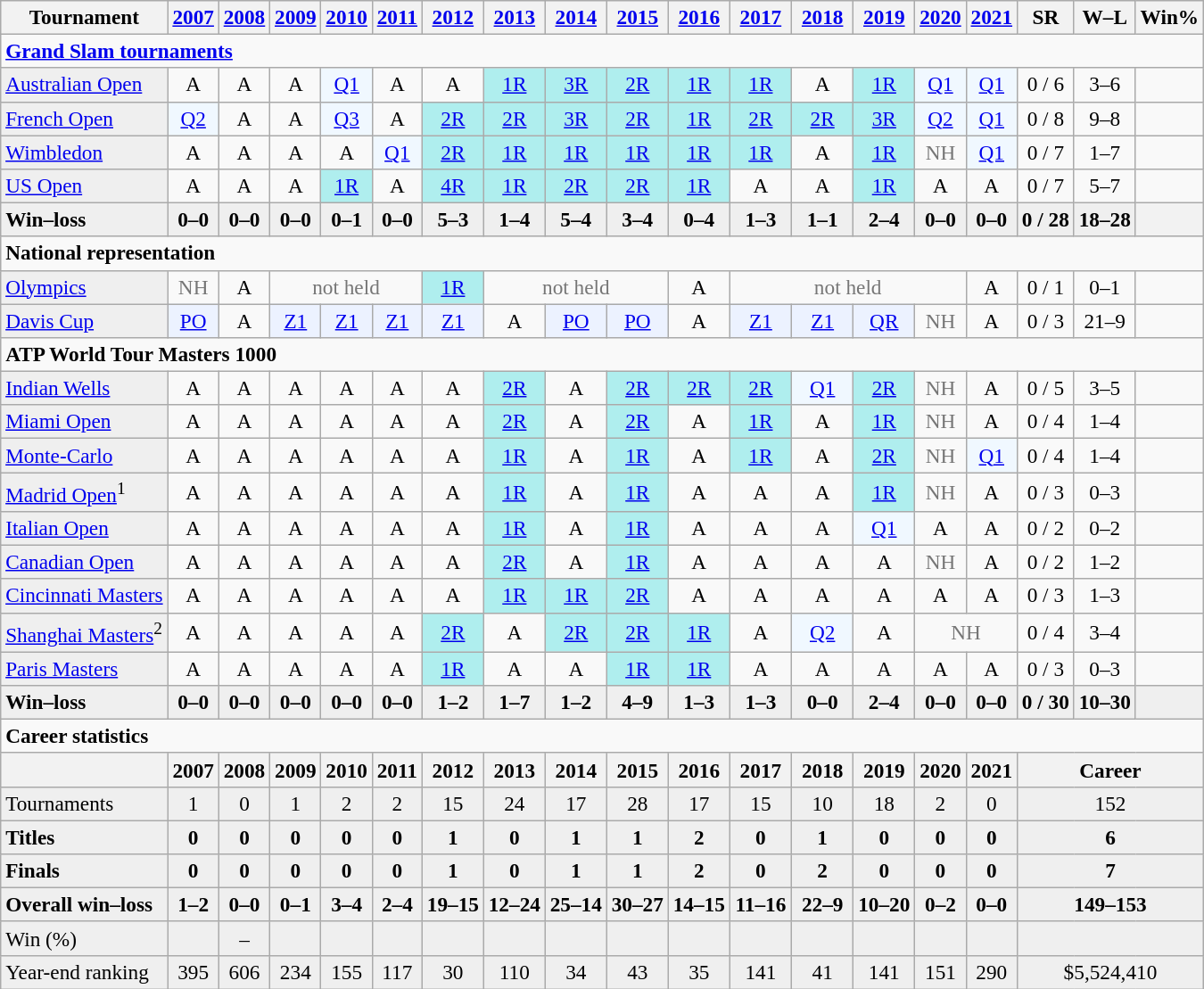<table class=wikitable style=text-align:center;font-size:97%>
<tr>
<th>Tournament</th>
<th><a href='#'>2007</a></th>
<th><a href='#'>2008</a></th>
<th><a href='#'>2009</a></th>
<th><a href='#'>2010</a></th>
<th><a href='#'>2011</a></th>
<th><a href='#'>2012</a></th>
<th><a href='#'>2013</a></th>
<th><a href='#'>2014</a></th>
<th><a href='#'>2015</a></th>
<th><a href='#'>2016</a></th>
<th width=39><a href='#'>2017</a></th>
<th width=39><a href='#'>2018</a></th>
<th><a href='#'>2019</a></th>
<th><a href='#'>2020</a></th>
<th><a href='#'>2021</a></th>
<th>SR</th>
<th>W–L</th>
<th>Win%</th>
</tr>
<tr>
<td colspan=19 align=left><a href='#'><strong>Grand Slam tournaments</strong></a></td>
</tr>
<tr>
<td bgcolor=efefef align=left><a href='#'>Australian Open</a></td>
<td>A</td>
<td>A</td>
<td>A</td>
<td bgcolor=f0f8ff><a href='#'>Q1</a></td>
<td>A</td>
<td>A</td>
<td bgcolor=afeeee><a href='#'>1R</a></td>
<td bgcolor=afeeee><a href='#'>3R</a></td>
<td bgcolor=afeeee><a href='#'>2R</a></td>
<td bgcolor=afeeee><a href='#'>1R</a></td>
<td bgcolor=afeeee><a href='#'>1R</a></td>
<td>A</td>
<td bgcolor=afeeee><a href='#'>1R</a></td>
<td bgcolor=f0f8ff><a href='#'>Q1</a></td>
<td bgcolor=f0f8ff><a href='#'>Q1</a></td>
<td>0 / 6</td>
<td>3–6</td>
<td></td>
</tr>
<tr>
<td bgcolor=efefef align=left><a href='#'>French Open</a></td>
<td bgcolor=f0f8ff><a href='#'>Q2</a></td>
<td>A</td>
<td>A</td>
<td bgcolor=f0f8ff><a href='#'>Q3</a></td>
<td>A</td>
<td bgcolor=afeeee><a href='#'>2R</a></td>
<td bgcolor=afeeee><a href='#'>2R</a></td>
<td bgcolor=afeeee><a href='#'>3R</a></td>
<td bgcolor=afeeee><a href='#'>2R</a></td>
<td bgcolor=afeeee><a href='#'>1R</a></td>
<td bgcolor=afeeee><a href='#'>2R</a></td>
<td bgcolor=afeeee><a href='#'>2R</a></td>
<td bgcolor=afeeee><a href='#'>3R</a></td>
<td bgcolor=f0f8ff><a href='#'>Q2</a></td>
<td bgcolor=f0f8ff><a href='#'>Q1</a></td>
<td>0 / 8</td>
<td>9–8</td>
<td></td>
</tr>
<tr>
<td bgcolor=efefef align=left><a href='#'>Wimbledon</a></td>
<td>A</td>
<td>A</td>
<td>A</td>
<td>A</td>
<td bgcolor=f0f8ff><a href='#'>Q1</a></td>
<td bgcolor=afeeee><a href='#'>2R</a></td>
<td bgcolor=afeeee><a href='#'>1R</a></td>
<td bgcolor=afeeee><a href='#'>1R</a></td>
<td bgcolor=afeeee><a href='#'>1R</a></td>
<td bgcolor=afeeee><a href='#'>1R</a></td>
<td bgcolor=afeeee><a href='#'>1R</a></td>
<td>A</td>
<td bgcolor=afeeee><a href='#'>1R</a></td>
<td style=color:#767676>NH</td>
<td bgcolor=f0f8ff><a href='#'>Q1</a></td>
<td>0 / 7</td>
<td>1–7</td>
<td></td>
</tr>
<tr>
<td bgcolor=efefef align=left><a href='#'>US Open</a></td>
<td>A</td>
<td>A</td>
<td>A</td>
<td bgcolor=afeeee><a href='#'>1R</a></td>
<td>A</td>
<td bgcolor=afeeee><a href='#'>4R</a></td>
<td bgcolor=afeeee><a href='#'>1R</a></td>
<td bgcolor=afeeee><a href='#'>2R</a></td>
<td bgcolor=afeeee><a href='#'>2R</a></td>
<td bgcolor=afeeee><a href='#'>1R</a></td>
<td>A</td>
<td>A</td>
<td bgcolor=afeeee><a href='#'>1R</a></td>
<td>A</td>
<td>A</td>
<td>0 / 7</td>
<td>5–7</td>
<td></td>
</tr>
<tr style=font-weight:bold;background:#efefef>
<td style=text-align:left>Win–loss</td>
<td>0–0</td>
<td>0–0</td>
<td>0–0</td>
<td>0–1</td>
<td>0–0</td>
<td>5–3</td>
<td>1–4</td>
<td>5–4</td>
<td>3–4</td>
<td>0–4</td>
<td>1–3</td>
<td>1–1</td>
<td>2–4</td>
<td>0–0</td>
<td>0–0</td>
<td>0 / 28</td>
<td>18–28</td>
<th></th>
</tr>
<tr>
<td colspan=19 align=left><strong>National representation</strong></td>
</tr>
<tr>
<td bgcolor=efefef align=left><a href='#'>Olympics</a></td>
<td colspan=1 style=color:#767676>NH</td>
<td>A</td>
<td colspan=3 style=color:#767676>not held</td>
<td bgcolor=afeeee><a href='#'>1R</a></td>
<td colspan=3 style=color:#767676>not held</td>
<td>A</td>
<td colspan=4 style=color:#767676>not held</td>
<td>A</td>
<td>0 / 1</td>
<td>0–1</td>
<td></td>
</tr>
<tr>
<td bgcolor=EFEFEF align=left><a href='#'>Davis Cup</a></td>
<td bgcolor=ecf2ff><a href='#'>PO</a></td>
<td>A</td>
<td bgcolor=ecf2ff><a href='#'>Z1</a></td>
<td bgcolor=ecf2ff><a href='#'>Z1</a></td>
<td bgcolor=ecf2ff><a href='#'>Z1</a></td>
<td bgcolor=ecf2ff><a href='#'>Z1</a></td>
<td>A</td>
<td bgcolor=ecf2ff><a href='#'>PO</a></td>
<td bgcolor=ecf2ff><a href='#'>PO</a></td>
<td>A</td>
<td bgcolor=ecf2ff><a href='#'>Z1</a></td>
<td bgcolor=ecf2ff><a href='#'>Z1</a></td>
<td bgcolor=ecf2ff><a href='#'>QR</a></td>
<td style=color:#767676>NH</td>
<td>A</td>
<td>0 / 3</td>
<td>21–9</td>
<td></td>
</tr>
<tr>
<td colspan=19 align=left><strong>ATP World Tour Masters 1000</strong></td>
</tr>
<tr>
<td bgcolor=efefef align=left><a href='#'>Indian Wells</a></td>
<td>A</td>
<td>A</td>
<td>A</td>
<td>A</td>
<td>A</td>
<td>A</td>
<td bgcolor=afeeee><a href='#'>2R</a></td>
<td>A</td>
<td bgcolor=afeeee><a href='#'>2R</a></td>
<td bgcolor=afeeee><a href='#'>2R</a></td>
<td bgcolor=afeeee><a href='#'>2R</a></td>
<td bgcolor=f0f8ff><a href='#'>Q1</a></td>
<td bgcolor=afeeee><a href='#'>2R</a></td>
<td style=color:#767676>NH</td>
<td>A</td>
<td>0 / 5</td>
<td>3–5</td>
<td></td>
</tr>
<tr>
<td bgcolor=efefef align=left><a href='#'>Miami Open</a></td>
<td>A</td>
<td>A</td>
<td>A</td>
<td>A</td>
<td>A</td>
<td>A</td>
<td bgcolor=afeeee><a href='#'>2R</a></td>
<td>A</td>
<td bgcolor=afeeee><a href='#'>2R</a></td>
<td>A</td>
<td bgcolor=afeeee><a href='#'>1R</a></td>
<td>A</td>
<td bgcolor=afeeee><a href='#'>1R</a></td>
<td style=color:#767676>NH</td>
<td>A</td>
<td>0 / 4</td>
<td>1–4</td>
<td></td>
</tr>
<tr>
<td bgcolor=efefef align=left><a href='#'>Monte-Carlo</a></td>
<td>A</td>
<td>A</td>
<td>A</td>
<td>A</td>
<td>A</td>
<td>A</td>
<td bgcolor=afeeee><a href='#'>1R</a></td>
<td>A</td>
<td bgcolor=afeeee><a href='#'>1R</a></td>
<td>A</td>
<td bgcolor=afeeee><a href='#'>1R</a></td>
<td>A</td>
<td bgcolor=afeeee><a href='#'>2R</a></td>
<td style=color:#767676>NH</td>
<td bgcolor=f0f8ff><a href='#'>Q1</a></td>
<td>0 / 4</td>
<td>1–4</td>
<td></td>
</tr>
<tr>
<td bgcolor=efefef align=left><a href='#'>Madrid Open</a><sup>1</sup></td>
<td>A</td>
<td>A</td>
<td>A</td>
<td>A</td>
<td>A</td>
<td>A</td>
<td bgcolor=afeeee><a href='#'>1R</a></td>
<td>A</td>
<td bgcolor=afeeee><a href='#'>1R</a></td>
<td>A</td>
<td>A</td>
<td>A</td>
<td bgcolor=afeeee><a href='#'>1R</a></td>
<td style=color:#767676>NH</td>
<td>A</td>
<td>0 / 3</td>
<td>0–3</td>
<td></td>
</tr>
<tr>
<td bgcolor=efefef align=left><a href='#'>Italian Open</a></td>
<td>A</td>
<td>A</td>
<td>A</td>
<td>A</td>
<td>A</td>
<td>A</td>
<td bgcolor=afeeee><a href='#'>1R</a></td>
<td>A</td>
<td bgcolor=afeeee><a href='#'>1R</a></td>
<td>A</td>
<td>A</td>
<td>A</td>
<td bgcolor=f0f8ff><a href='#'>Q1</a></td>
<td>A</td>
<td>A</td>
<td>0 / 2</td>
<td>0–2</td>
<td></td>
</tr>
<tr>
<td bgcolor=efefef align=left><a href='#'>Canadian Open</a></td>
<td>A</td>
<td>A</td>
<td>A</td>
<td>A</td>
<td>A</td>
<td>A</td>
<td bgcolor=afeeee><a href='#'>2R</a></td>
<td>A</td>
<td bgcolor=afeeee><a href='#'>1R</a></td>
<td>A</td>
<td>A</td>
<td>A</td>
<td>A</td>
<td style=color:#767676>NH</td>
<td>A</td>
<td>0 / 2</td>
<td>1–2</td>
<td></td>
</tr>
<tr>
<td bgcolor=efefef align=left><a href='#'>Cincinnati Masters</a></td>
<td>A</td>
<td>A</td>
<td>A</td>
<td>A</td>
<td>A</td>
<td>A</td>
<td bgcolor=afeeee><a href='#'>1R</a></td>
<td bgcolor=afeeee><a href='#'>1R</a></td>
<td bgcolor=afeeee><a href='#'>2R</a></td>
<td>A</td>
<td>A</td>
<td>A</td>
<td>A</td>
<td>A</td>
<td>A</td>
<td>0 / 3</td>
<td>1–3</td>
<td></td>
</tr>
<tr>
<td bgcolor=efefef align=left><a href='#'>Shanghai Masters</a><sup>2</sup></td>
<td>A</td>
<td>A</td>
<td>A</td>
<td>A</td>
<td>A</td>
<td bgcolor=afeeee><a href='#'>2R</a></td>
<td>A</td>
<td bgcolor=afeeee><a href='#'>2R</a></td>
<td bgcolor=afeeee><a href='#'>2R</a></td>
<td bgcolor=afeeee><a href='#'>1R</a></td>
<td>A</td>
<td bgcolor=f0f8ff><a href='#'>Q2</a></td>
<td>A</td>
<td colspan=2 style=color:#767676>NH</td>
<td>0 / 4</td>
<td>3–4</td>
<td></td>
</tr>
<tr>
<td bgcolor=efefef align=left><a href='#'>Paris Masters</a></td>
<td>A</td>
<td>A</td>
<td>A</td>
<td>A</td>
<td>A</td>
<td bgcolor=afeeee><a href='#'>1R</a></td>
<td>A</td>
<td>A</td>
<td bgcolor=afeeee><a href='#'>1R</a></td>
<td bgcolor=afeeee><a href='#'>1R</a></td>
<td>A</td>
<td>A</td>
<td>A</td>
<td>A</td>
<td>A</td>
<td>0 / 3</td>
<td>0–3</td>
<td></td>
</tr>
<tr style=font-weight:bold;background:#efefef>
<td style=text-align:left>Win–loss</td>
<td>0–0</td>
<td>0–0</td>
<td>0–0</td>
<td>0–0</td>
<td>0–0</td>
<td>1–2</td>
<td>1–7</td>
<td>1–2</td>
<td>4–9</td>
<td>1–3</td>
<td>1–3</td>
<td>0–0</td>
<td>2–4</td>
<td>0–0</td>
<td>0–0</td>
<td>0 / 30</td>
<td>10–30</td>
<td></td>
</tr>
<tr>
<td colspan=19 align=left><strong>Career statistics</strong></td>
</tr>
<tr>
<th></th>
<th>2007</th>
<th>2008</th>
<th>2009</th>
<th>2010</th>
<th>2011</th>
<th>2012</th>
<th>2013</th>
<th>2014</th>
<th>2015</th>
<th>2016</th>
<th>2017</th>
<th>2018</th>
<th>2019</th>
<th>2020</th>
<th>2021</th>
<th colspan=3>Career</th>
</tr>
<tr bgcolor=efefef>
<td align=left>Tournaments</td>
<td>1</td>
<td>0</td>
<td>1</td>
<td>2</td>
<td>2</td>
<td>15</td>
<td>24</td>
<td>17</td>
<td>28</td>
<td>17</td>
<td>15</td>
<td>10</td>
<td>18</td>
<td>2</td>
<td>0</td>
<td colspan=3>152</td>
</tr>
<tr style=font-weight:bold;background:#efefef>
<td style=text-align:left>Titles</td>
<td>0</td>
<td>0</td>
<td>0</td>
<td>0</td>
<td>0</td>
<td>1</td>
<td>0</td>
<td>1</td>
<td>1</td>
<td>2</td>
<td>0</td>
<td>1</td>
<td>0</td>
<td>0</td>
<td>0</td>
<td colspan=3>6</td>
</tr>
<tr style=font-weight:bold;background:#efefef>
<td style=text-align:left>Finals</td>
<td>0</td>
<td>0</td>
<td>0</td>
<td>0</td>
<td>0</td>
<td>1</td>
<td>0</td>
<td>1</td>
<td>1</td>
<td>2</td>
<td>0</td>
<td>2</td>
<td>0</td>
<td>0</td>
<td>0</td>
<td colspan=3>7</td>
</tr>
<tr style=font-weight:bold;background:#efefef>
<td style=text-align:left>Overall win–loss</td>
<td>1–2</td>
<td>0–0</td>
<td>0–1</td>
<td>3–4</td>
<td>2–4</td>
<td>19–15</td>
<td>12–24</td>
<td>25–14</td>
<td>30–27</td>
<td>14–15</td>
<td>11–16</td>
<td>22–9</td>
<td>10–20</td>
<td>0–2</td>
<td>0–0</td>
<td colspan=3>149–153</td>
</tr>
<tr bgcolor=efefef>
<td style=text-align:left>Win (%)</td>
<td></td>
<td>–</td>
<td></td>
<td></td>
<td></td>
<td></td>
<td></td>
<td></td>
<td></td>
<td></td>
<td></td>
<td></td>
<td></td>
<td></td>
<td></td>
<td colspan=4></td>
</tr>
<tr bgcolor=efefef>
<td align=left>Year-end ranking</td>
<td>395</td>
<td>606</td>
<td>234</td>
<td>155</td>
<td>117</td>
<td>30</td>
<td>110</td>
<td>34</td>
<td>43</td>
<td>35</td>
<td>141</td>
<td>41</td>
<td>141</td>
<td>151</td>
<td>290</td>
<td colspan=3>$5,524,410</td>
</tr>
</table>
